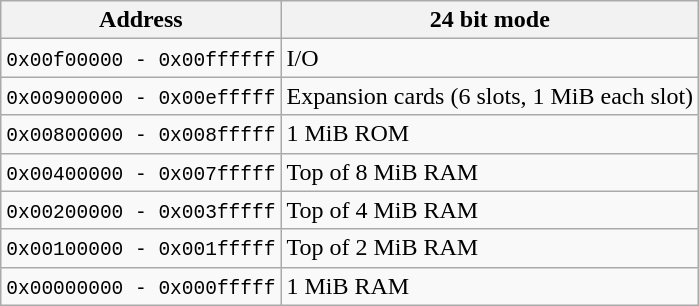<table class="wikitable">
<tr>
<th>Address</th>
<th>24 bit mode</th>
</tr>
<tr>
<td><code>0x00f00000 - 0x00ffffff</code></td>
<td>I/O</td>
</tr>
<tr>
<td><code>0x00900000 - 0x00efffff</code></td>
<td>Expansion cards (6 slots, 1 MiB each slot)</td>
</tr>
<tr>
<td><code>0x00800000 - 0x008fffff</code></td>
<td>1 MiB ROM</td>
</tr>
<tr>
<td><code>0x00400000 - 0x007fffff</code></td>
<td>Top of 8 MiB RAM</td>
</tr>
<tr>
<td><code>0x00200000 - 0x003fffff</code></td>
<td>Top of 4 MiB RAM</td>
</tr>
<tr>
<td><code>0x00100000 - 0x001fffff</code></td>
<td>Top of 2 MiB RAM</td>
</tr>
<tr>
<td><code>0x00000000 - 0x000fffff</code></td>
<td>1 MiB RAM</td>
</tr>
</table>
